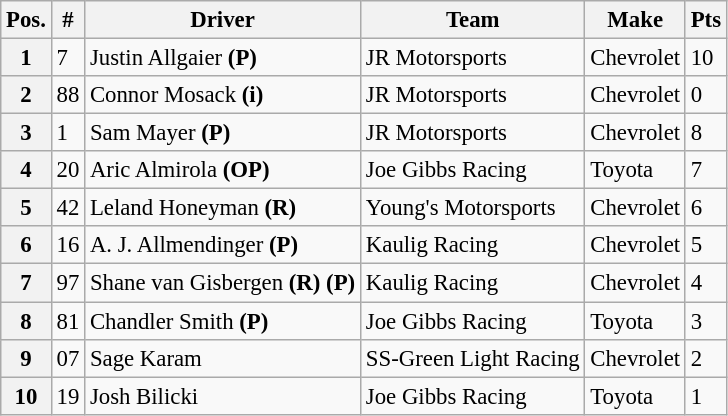<table class="wikitable" style="font-size:95%">
<tr>
<th>Pos.</th>
<th>#</th>
<th>Driver</th>
<th>Team</th>
<th>Make</th>
<th>Pts</th>
</tr>
<tr>
<th>1</th>
<td>7</td>
<td>Justin Allgaier <strong>(P)</strong></td>
<td>JR Motorsports</td>
<td>Chevrolet</td>
<td>10</td>
</tr>
<tr>
<th>2</th>
<td>88</td>
<td>Connor Mosack <strong>(i)</strong></td>
<td>JR Motorsports</td>
<td>Chevrolet</td>
<td>0</td>
</tr>
<tr>
<th>3</th>
<td>1</td>
<td>Sam Mayer <strong>(P)</strong></td>
<td>JR Motorsports</td>
<td>Chevrolet</td>
<td>8</td>
</tr>
<tr>
<th>4</th>
<td>20</td>
<td>Aric  Almirola <strong>(OP)</strong></td>
<td>Joe Gibbs Racing</td>
<td>Toyota</td>
<td>7</td>
</tr>
<tr>
<th>5</th>
<td>42</td>
<td>Leland Honeyman <strong>(R)</strong></td>
<td>Young's Motorsports</td>
<td>Chevrolet</td>
<td>6</td>
</tr>
<tr>
<th>6</th>
<td>16</td>
<td>A. J. Allmendinger <strong>(P)</strong></td>
<td>Kaulig Racing</td>
<td>Chevrolet</td>
<td>5</td>
</tr>
<tr>
<th>7</th>
<td>97</td>
<td>Shane van Gisbergen <strong>(R)</strong> <strong>(P)</strong></td>
<td>Kaulig Racing</td>
<td>Chevrolet</td>
<td>4</td>
</tr>
<tr>
<th>8</th>
<td>81</td>
<td>Chandler Smith <strong>(P)</strong></td>
<td>Joe Gibbs Racing</td>
<td>Toyota</td>
<td>3</td>
</tr>
<tr>
<th>9</th>
<td>07</td>
<td>Sage Karam</td>
<td>SS-Green Light Racing</td>
<td>Chevrolet</td>
<td>2</td>
</tr>
<tr>
<th>10</th>
<td>19</td>
<td>Josh Bilicki</td>
<td>Joe Gibbs Racing</td>
<td>Toyota</td>
<td>1</td>
</tr>
</table>
